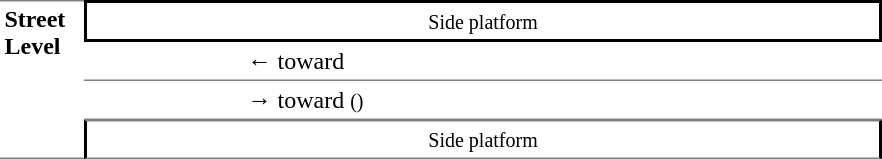<table border=0 cellspacing=0 cellpadding=3>
<tr>
<td style="border-top:solid 1px gray;border-bottom:solid 1px gray;" width=50 rowspan=10 valign=top><strong>Street Level</strong></td>
<td style="border-top:solid 2px black;border-right:solid 2px black;border-left:solid 2px black;border-bottom:solid 2px black;text-align:center;" colspan=2><small>Side platform</small></td>
</tr>
<tr>
<td style="border-top:solid 1px white;border-bottom:solid 1px gray;" width=100></td>
<td style="border-top:solid 1px white;border-bottom:solid 1px gray;" width=420>← <a href='#'></a> toward </td>
</tr>
<tr>
<td style="border-top:solid 1px white;border-bottom:solid 1px gray;" width=100></td>
<td style="border-top:solid 1px white;border-bottom:solid 1px gray;">→  <a href='#'></a> toward  <small>()</small></td>
</tr>
<tr>
<td style="border-right:solid 2px black;border-left:solid 2px black;border-bottom:solid 1px gray;border-top:solid 1px gray;text-align:center;" colspan=2><small>Side platform</small></td>
</tr>
<tr>
</tr>
</table>
